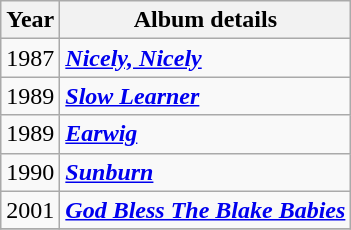<table class="wikitable" style="text-align:center;">
<tr>
<th rowspan="1">Year</th>
<th rowspan="1">Album details</th>
</tr>
<tr>
<td>1987</td>
<td align="left"><strong><em><a href='#'>Nicely, Nicely</a></em></strong><br></td>
</tr>
<tr>
<td>1989</td>
<td align="left"><strong><em><a href='#'>Slow Learner</a></em></strong><br></td>
</tr>
<tr>
<td>1989</td>
<td align="left"><strong><em><a href='#'>Earwig</a></em></strong><br></td>
</tr>
<tr>
<td>1990</td>
<td align="left"><strong><em><a href='#'>Sunburn</a></em></strong><br></td>
</tr>
<tr>
<td>2001</td>
<td align="left"><strong><em><a href='#'>God Bless The Blake Babies</a></em></strong><br></td>
</tr>
<tr>
</tr>
</table>
